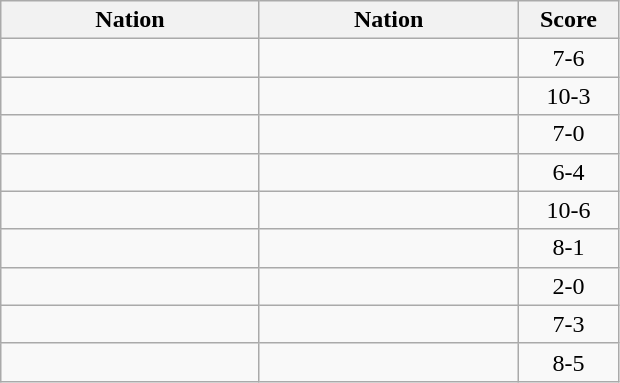<table class=wikitable style=text-align:center>
<tr>
<th width=165>Nation</th>
<th width=165>Nation</th>
<th width=60>Score</th>
</tr>
<tr>
<td style=text-align:left></td>
<td style=text-align:left></td>
<td>7-6</td>
</tr>
<tr>
<td style=text-align:left></td>
<td style=text-align:left></td>
<td>10-3</td>
</tr>
<tr>
<td style=text-align:left></td>
<td style=text-align:left></td>
<td>7-0</td>
</tr>
<tr>
<td style=text-align:left></td>
<td style=text-align:left></td>
<td>6-4</td>
</tr>
<tr>
<td style=text-align:left></td>
<td style=text-align:left></td>
<td>10-6</td>
</tr>
<tr>
<td style=text-align:left></td>
<td style=text-align:left></td>
<td>8-1</td>
</tr>
<tr>
<td style=text-align:left></td>
<td style=text-align:left></td>
<td>2-0</td>
</tr>
<tr>
<td style=text-align:left></td>
<td style=text-align:left></td>
<td>7-3</td>
</tr>
<tr>
<td style=text-align:left></td>
<td style=text-align:left></td>
<td>8-5</td>
</tr>
</table>
